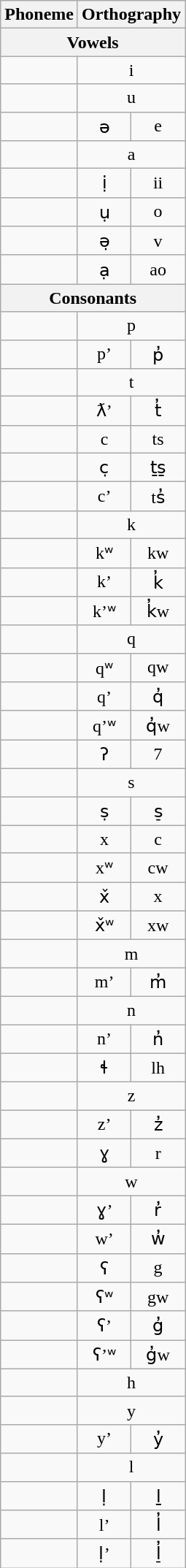<table class="wikitable">
<tr align=center>
<th>Phoneme</th>
<th colspan=2>Orthography</th>
</tr>
<tr align=center>
<th colspan="3">Vowels</th>
</tr>
<tr align=center>
<td></td>
<td colspan=2>i</td>
</tr>
<tr align=center>
<td></td>
<td colspan=2>u</td>
</tr>
<tr align=center>
<td></td>
<td>ǝ</td>
<td>e</td>
</tr>
<tr align=center>
<td></td>
<td colspan=2>a</td>
</tr>
<tr align="center">
<td></td>
<td>ị</td>
<td>ii</td>
</tr>
<tr align="center">
<td></td>
<td>ụ</td>
<td>o</td>
</tr>
<tr align="center">
<td></td>
<td>ǝ̣</td>
<td>v</td>
</tr>
<tr align="center">
<td></td>
<td>ạ</td>
<td>ao</td>
</tr>
<tr align="center">
<th colspan="3">Consonants</th>
</tr>
<tr align="center">
<td></td>
<td colspan="2">p</td>
</tr>
<tr align="center">
<td></td>
<td>p’</td>
<td>p̓</td>
</tr>
<tr align="center">
<td></td>
<td colspan="2">t</td>
</tr>
<tr align="center">
<td></td>
<td>ƛ’</td>
<td>t̓</td>
</tr>
<tr align="center">
<td></td>
<td>c</td>
<td>ts</td>
</tr>
<tr align="center">
<td></td>
<td>c̣</td>
<td>ṯs̱</td>
</tr>
<tr align="center">
<td></td>
<td>c’</td>
<td>ts̓</td>
</tr>
<tr align="center">
<td></td>
<td colspan="2">k</td>
</tr>
<tr align="center">
<td></td>
<td>kʷ</td>
<td>kw</td>
</tr>
<tr align="center">
<td></td>
<td>k’</td>
<td>k̓</td>
</tr>
<tr align="center">
<td></td>
<td>k’ʷ</td>
<td>k̓w</td>
</tr>
<tr align="center">
<td></td>
<td colspan="2">q</td>
</tr>
<tr align="center">
<td></td>
<td>qʷ</td>
<td>qw</td>
</tr>
<tr align="center">
<td></td>
<td>q’</td>
<td>q̓</td>
</tr>
<tr align="center">
<td></td>
<td>q’ʷ</td>
<td>q̓w</td>
</tr>
<tr align="center">
<td></td>
<td>ʔ</td>
<td>7</td>
</tr>
<tr align="center">
<td></td>
<td colspan="2">s</td>
</tr>
<tr align="center">
<td></td>
<td>ṣ</td>
<td>s̠</td>
</tr>
<tr align="center">
<td></td>
<td>x</td>
<td>c</td>
</tr>
<tr align="center">
<td></td>
<td>xʷ</td>
<td>cw</td>
</tr>
<tr align="center">
<td></td>
<td>x̌</td>
<td>x</td>
</tr>
<tr align="center">
<td></td>
<td>x̌ʷ</td>
<td>xw</td>
</tr>
<tr align="center">
<td></td>
<td colspan="2">m</td>
</tr>
<tr align="center">
<td></td>
<td>m’</td>
<td>m̓</td>
</tr>
<tr align="center">
<td></td>
<td colspan="2">n</td>
</tr>
<tr align="center">
<td></td>
<td>n’</td>
<td>n̓</td>
</tr>
<tr align="center">
<td></td>
<td>ɬ</td>
<td>lh</td>
</tr>
<tr align="center">
<td></td>
<td colspan="2">z</td>
</tr>
<tr align="center">
<td></td>
<td>z’</td>
<td>z̓</td>
</tr>
<tr align="center">
<td></td>
<td>ɣ</td>
<td>r</td>
</tr>
<tr align="center">
<td></td>
<td colspan="2">w</td>
</tr>
<tr align="center">
<td></td>
<td>ɣ’</td>
<td>r̓</td>
</tr>
<tr align="center">
<td></td>
<td>w’</td>
<td>w̓</td>
</tr>
<tr align="center">
<td></td>
<td>ʕ</td>
<td>g</td>
</tr>
<tr align="center">
<td></td>
<td>ʕʷ</td>
<td>gw</td>
</tr>
<tr align="center">
<td></td>
<td>ʕ’</td>
<td>g̓</td>
</tr>
<tr align="center">
<td></td>
<td>ʕ’ʷ</td>
<td>g̓w</td>
</tr>
<tr align="center">
<td></td>
<td colspan="2">h</td>
</tr>
<tr align="center">
<td></td>
<td colspan="2">y</td>
</tr>
<tr align="center">
<td></td>
<td>y’</td>
<td>y̓</td>
</tr>
<tr align="center">
<td></td>
<td colspan="2">l</td>
</tr>
<tr align="center">
<td></td>
<td>ḷ</td>
<td>ḻ</td>
</tr>
<tr align="center">
<td></td>
<td>l’</td>
<td>l̓</td>
</tr>
<tr align="center">
<td></td>
<td>ḷ’</td>
<td>l̠̓</td>
</tr>
</table>
